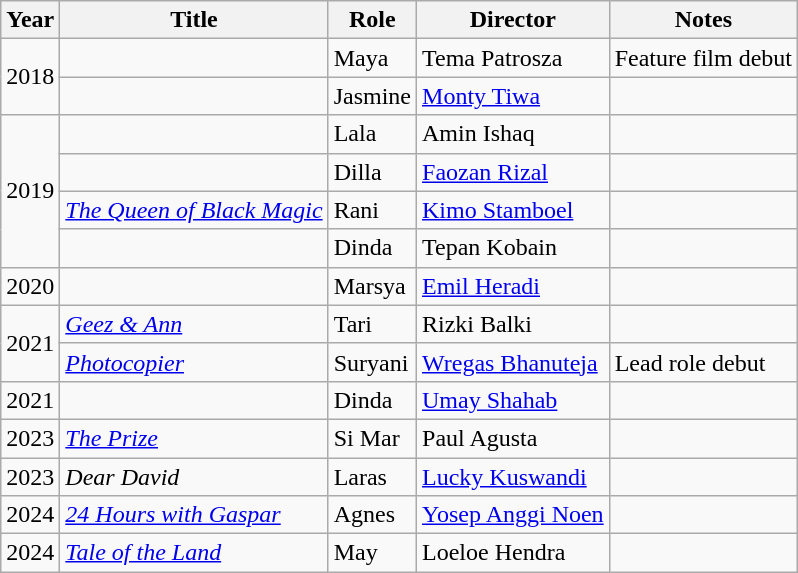<table class="wikitable sortable">
<tr>
<th>Year</th>
<th>Title</th>
<th>Role</th>
<th>Director</th>
<th>Notes</th>
</tr>
<tr>
<td rowspan="2">2018</td>
<td><em></em></td>
<td>Maya</td>
<td>Tema Patrosza</td>
<td>Feature film debut</td>
</tr>
<tr>
<td><em></em></td>
<td>Jasmine</td>
<td><a href='#'>Monty Tiwa</a></td>
<td></td>
</tr>
<tr>
<td rowspan="4">2019</td>
<td><em></em></td>
<td>Lala</td>
<td>Amin Ishaq</td>
<td></td>
</tr>
<tr>
<td><em></em></td>
<td>Dilla</td>
<td><a href='#'>Faozan Rizal</a></td>
<td></td>
</tr>
<tr>
<td><em><a href='#'>The Queen of Black Magic</a></em></td>
<td>Rani</td>
<td><a href='#'>Kimo Stamboel</a></td>
<td></td>
</tr>
<tr>
<td><em></em></td>
<td>Dinda</td>
<td>Tepan Kobain</td>
<td></td>
</tr>
<tr>
<td>2020</td>
<td><em></em></td>
<td>Marsya</td>
<td><a href='#'>Emil Heradi</a></td>
<td></td>
</tr>
<tr>
<td rowspan=2>2021</td>
<td><em><a href='#'>Geez & Ann</a></em></td>
<td>Tari</td>
<td>Rizki Balki</td>
<td></td>
</tr>
<tr>
<td><em><a href='#'>Photocopier</a></em></td>
<td>Suryani</td>
<td><a href='#'>Wregas Bhanuteja</a></td>
<td>Lead role debut</td>
</tr>
<tr>
<td>2021</td>
<td><em></em></td>
<td>Dinda</td>
<td><a href='#'>Umay Shahab</a></td>
<td></td>
</tr>
<tr>
<td>2023</td>
<td><em><a href='#'>The Prize</a></em></td>
<td>Si Mar</td>
<td>Paul Agusta</td>
<td></td>
</tr>
<tr>
<td>2023</td>
<td><em>Dear David</em></td>
<td>Laras</td>
<td><a href='#'>Lucky Kuswandi</a></td>
<td></td>
</tr>
<tr>
<td>2024</td>
<td><em><a href='#'>24 Hours with Gaspar</a></em></td>
<td>Agnes</td>
<td><a href='#'>Yosep Anggi Noen</a></td>
<td></td>
</tr>
<tr>
<td>2024</td>
<td><em><a href='#'>Tale of the Land</a></em></td>
<td>May</td>
<td>Loeloe Hendra</td>
<td></td>
</tr>
</table>
